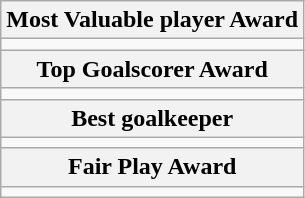<table class="wikitable" align:center">
<tr>
<th colspan="3">Most Valuable player Award</th>
</tr>
<tr>
<td colspan="3"></td>
</tr>
<tr>
<th colspan="3">Top Goalscorer Award</th>
</tr>
<tr>
<td colspan="3"></td>
</tr>
<tr>
<th colspan="3">Best goalkeeper</th>
</tr>
<tr>
<td colspan="3"></td>
</tr>
<tr>
<th colspan="3">Fair Play  Award</th>
</tr>
<tr>
<td colspan="3"></td>
</tr>
</table>
